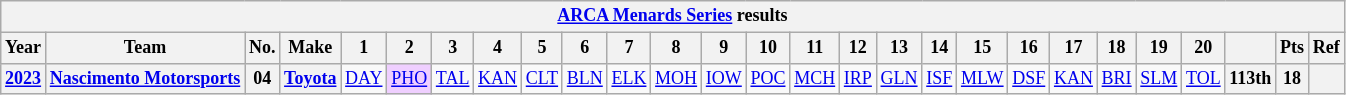<table class="wikitable" style="text-align:center; font-size:75%">
<tr>
<th colspan="27"><a href='#'>ARCA Menards Series</a> results</th>
</tr>
<tr>
<th>Year</th>
<th>Team</th>
<th>No.</th>
<th>Make</th>
<th>1</th>
<th>2</th>
<th>3</th>
<th>4</th>
<th>5</th>
<th>6</th>
<th>7</th>
<th>8</th>
<th>9</th>
<th>10</th>
<th>11</th>
<th>12</th>
<th>13</th>
<th>14</th>
<th>15</th>
<th>16</th>
<th>17</th>
<th>18</th>
<th>19</th>
<th>20</th>
<th></th>
<th>Pts</th>
<th>Ref</th>
</tr>
<tr>
<th><a href='#'>2023</a></th>
<th><a href='#'>Nascimento Motorsports</a></th>
<th>04</th>
<th><a href='#'>Toyota</a></th>
<td><a href='#'>DAY</a></td>
<td style="background:#EFCFFF;"><a href='#'>PHO</a><br></td>
<td><a href='#'>TAL</a></td>
<td><a href='#'>KAN</a></td>
<td><a href='#'>CLT</a></td>
<td><a href='#'>BLN</a></td>
<td><a href='#'>ELK</a></td>
<td><a href='#'>MOH</a></td>
<td><a href='#'>IOW</a></td>
<td><a href='#'>POC</a></td>
<td><a href='#'>MCH</a></td>
<td><a href='#'>IRP</a></td>
<td><a href='#'>GLN</a></td>
<td><a href='#'>ISF</a></td>
<td><a href='#'>MLW</a></td>
<td><a href='#'>DSF</a></td>
<td><a href='#'>KAN</a></td>
<td><a href='#'>BRI</a></td>
<td><a href='#'>SLM</a></td>
<td><a href='#'>TOL</a></td>
<th>113th</th>
<th>18</th>
<th></th>
</tr>
</table>
